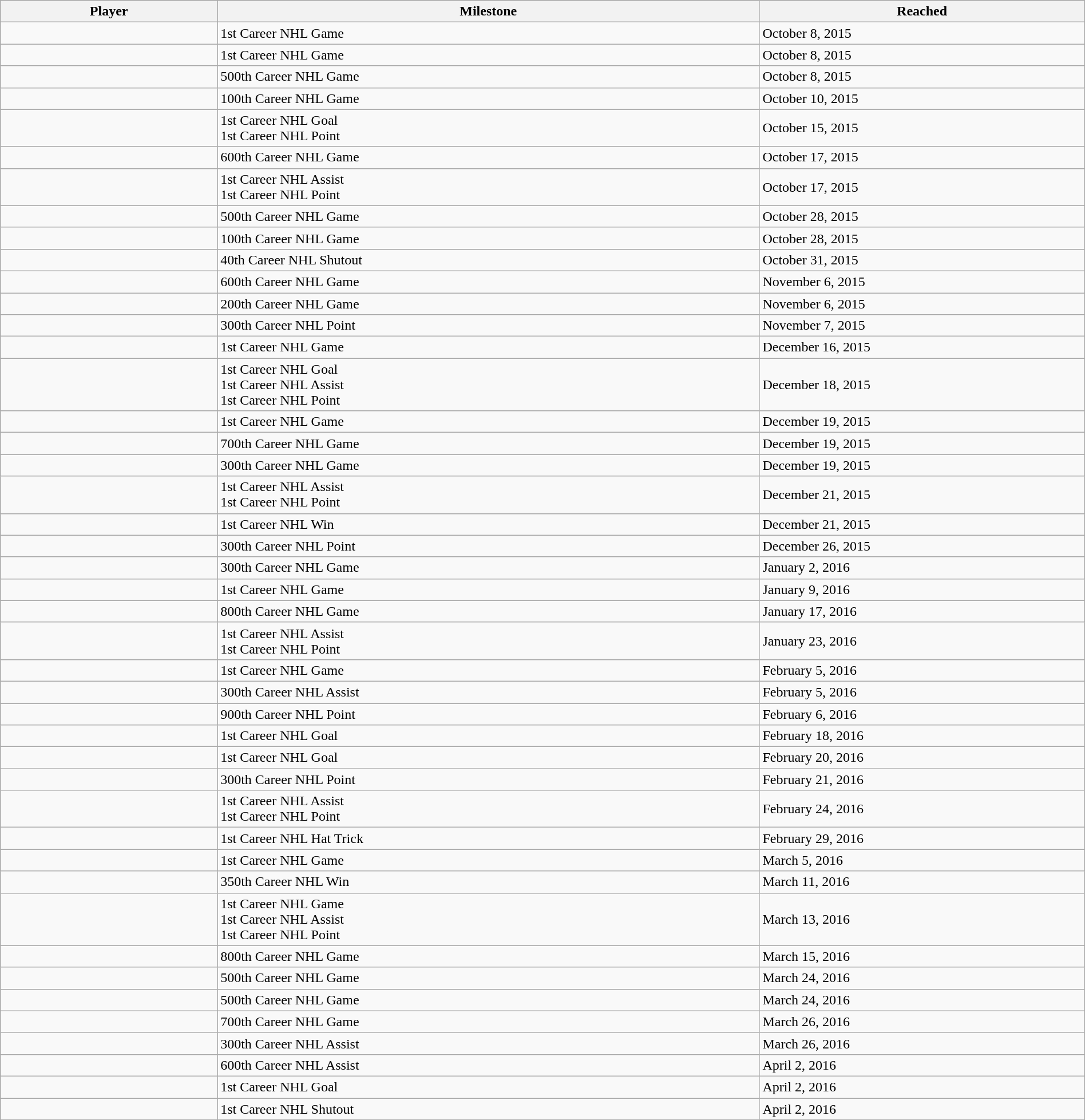<table class="wikitable sortable" style="width:100%;">
<tr align=center>
<th style="width:20%;">Player</th>
<th style="width:50%;">Milestone</th>
<th style="width:30%;" data-sort-type="date">Reached</th>
</tr>
<tr>
<td></td>
<td>1st Career NHL Game</td>
<td>October 8, 2015</td>
</tr>
<tr>
<td></td>
<td>1st Career NHL Game</td>
<td>October 8, 2015</td>
</tr>
<tr>
<td></td>
<td>500th Career NHL Game</td>
<td>October 8, 2015</td>
</tr>
<tr>
<td></td>
<td>100th Career NHL Game</td>
<td>October 10, 2015</td>
</tr>
<tr>
<td></td>
<td>1st Career NHL Goal<br>1st Career NHL Point</td>
<td>October 15, 2015</td>
</tr>
<tr>
<td></td>
<td>600th Career NHL Game</td>
<td>October 17, 2015</td>
</tr>
<tr>
<td></td>
<td>1st Career NHL Assist<br>1st Career NHL Point</td>
<td>October 17, 2015</td>
</tr>
<tr>
<td></td>
<td>500th Career NHL Game</td>
<td>October 28, 2015</td>
</tr>
<tr>
<td></td>
<td>100th Career NHL Game</td>
<td>October 28, 2015</td>
</tr>
<tr>
<td></td>
<td>40th Career NHL Shutout</td>
<td>October 31, 2015</td>
</tr>
<tr>
<td></td>
<td>600th Career NHL Game</td>
<td>November 6, 2015</td>
</tr>
<tr>
<td></td>
<td>200th Career NHL Game</td>
<td>November 6, 2015</td>
</tr>
<tr>
<td></td>
<td>300th Career NHL Point</td>
<td>November 7, 2015</td>
</tr>
<tr>
<td></td>
<td>1st Career NHL Game</td>
<td>December 16, 2015</td>
</tr>
<tr>
<td></td>
<td>1st Career NHL Goal<br>1st Career NHL Assist<br>1st Career NHL Point</td>
<td>December 18, 2015</td>
</tr>
<tr>
<td></td>
<td>1st Career NHL Game</td>
<td>December 19, 2015</td>
</tr>
<tr>
<td></td>
<td>700th Career NHL Game</td>
<td>December 19, 2015</td>
</tr>
<tr>
<td></td>
<td>300th Career NHL Game</td>
<td>December 19, 2015</td>
</tr>
<tr>
<td></td>
<td>1st Career NHL Assist<br>1st Career NHL Point</td>
<td>December 21, 2015</td>
</tr>
<tr>
<td></td>
<td>1st Career NHL Win</td>
<td>December 21, 2015</td>
</tr>
<tr>
<td></td>
<td>300th Career NHL Point</td>
<td>December 26, 2015</td>
</tr>
<tr>
<td></td>
<td>300th Career NHL Game</td>
<td>January 2, 2016</td>
</tr>
<tr>
<td></td>
<td>1st Career NHL Game</td>
<td>January 9, 2016</td>
</tr>
<tr>
<td></td>
<td>800th Career NHL Game</td>
<td>January 17, 2016</td>
</tr>
<tr>
<td></td>
<td>1st Career NHL Assist<br>1st Career NHL Point</td>
<td>January 23, 2016</td>
</tr>
<tr>
<td></td>
<td>1st Career NHL Game</td>
<td>February 5, 2016</td>
</tr>
<tr>
<td></td>
<td>300th Career NHL Assist</td>
<td>February 5, 2016</td>
</tr>
<tr>
<td></td>
<td>900th Career NHL Point</td>
<td>February 6, 2016</td>
</tr>
<tr>
<td></td>
<td>1st Career NHL Goal</td>
<td>February 18, 2016</td>
</tr>
<tr>
<td></td>
<td>1st Career NHL Goal</td>
<td>February 20, 2016</td>
</tr>
<tr>
<td></td>
<td>300th Career NHL Point</td>
<td>February 21, 2016</td>
</tr>
<tr>
<td></td>
<td>1st Career NHL Assist<br>1st Career NHL Point</td>
<td>February 24, 2016</td>
</tr>
<tr>
<td></td>
<td>1st Career NHL Hat Trick</td>
<td>February 29, 2016</td>
</tr>
<tr>
<td></td>
<td>1st Career NHL Game</td>
<td>March 5, 2016</td>
</tr>
<tr>
<td></td>
<td>350th Career NHL Win</td>
<td>March 11, 2016</td>
</tr>
<tr>
<td></td>
<td>1st Career NHL Game<br>1st Career NHL Assist<br>1st Career NHL Point</td>
<td>March 13, 2016</td>
</tr>
<tr>
<td></td>
<td>800th Career NHL Game</td>
<td>March 15, 2016</td>
</tr>
<tr>
<td></td>
<td>500th Career NHL Game</td>
<td>March 24, 2016</td>
</tr>
<tr>
<td></td>
<td>500th Career NHL Game</td>
<td>March 24, 2016</td>
</tr>
<tr>
<td></td>
<td>700th Career NHL Game</td>
<td>March 26, 2016</td>
</tr>
<tr>
<td></td>
<td>300th Career NHL Assist</td>
<td>March 26, 2016</td>
</tr>
<tr>
<td></td>
<td>600th Career NHL Assist</td>
<td>April 2, 2016</td>
</tr>
<tr>
<td></td>
<td>1st Career NHL Goal</td>
<td>April 2, 2016</td>
</tr>
<tr>
<td></td>
<td>1st Career NHL Shutout</td>
<td>April 2, 2016</td>
</tr>
</table>
